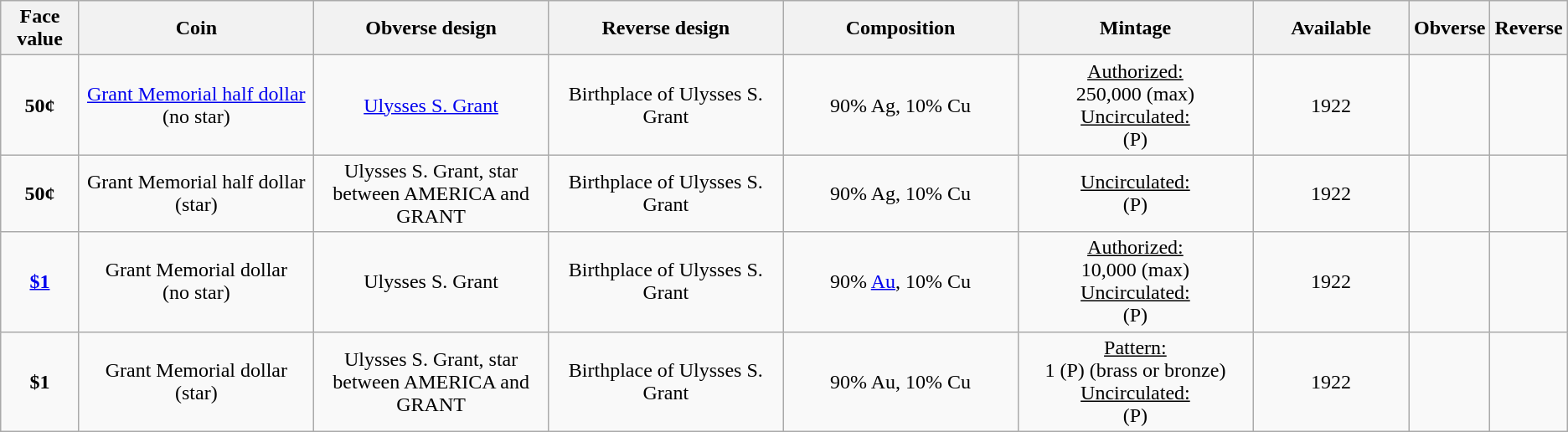<table class="wikitable">
<tr>
<th width="5%">Face value</th>
<th width="15%">Coin</th>
<th width="15%">Obverse design</th>
<th width="15%">Reverse design</th>
<th width="15%">Composition</th>
<th width="15%">Mintage</th>
<th width="10%">Available</th>
<th>Obverse</th>
<th>Reverse</th>
</tr>
<tr>
<td align="center"><strong>50¢</strong></td>
<td align="center"><a href='#'>Grant Memorial half dollar</a><br>(no star)</td>
<td align="center"><a href='#'>Ulysses S. Grant</a></td>
<td align="center">Birthplace of Ulysses S. Grant</td>
<td align="center">90% Ag, 10% Cu</td>
<td align="center"><u>Authorized:</u><br>250,000 (max)<br><u>Uncirculated:</u><br> (P)</td>
<td align="center">1922</td>
<td></td>
<td></td>
</tr>
<tr>
<td align="center"><strong>50¢</strong></td>
<td align="center">Grant Memorial half dollar<br>(star)</td>
<td align="center">Ulysses S. Grant, star between AMERICA and GRANT</td>
<td align="center">Birthplace of Ulysses S. Grant</td>
<td align="center">90% Ag, 10% Cu</td>
<td align="center"><u>Uncirculated:</u><br> (P)</td>
<td align="center">1922</td>
<td></td>
<td align="center"></td>
</tr>
<tr>
<td align="center"><strong><a href='#'>$1</a></strong></td>
<td align="center">Grant Memorial dollar<br>(no star)</td>
<td align="center">Ulysses S. Grant</td>
<td align="center">Birthplace of Ulysses S. Grant</td>
<td align="center">90% <a href='#'>Au</a>, 10% Cu</td>
<td align="center"><u>Authorized:</u><br>10,000 (max)<br><u>Uncirculated:</u><br> (P)</td>
<td align="center">1922</td>
<td></td>
<td></td>
</tr>
<tr>
<td align="center"><strong>$1</strong></td>
<td align="center">Grant Memorial dollar<br>(star)</td>
<td align="center">Ulysses S. Grant, star between AMERICA and GRANT</td>
<td align="center">Birthplace of Ulysses S. Grant</td>
<td align="center">90% Au, 10% Cu</td>
<td align="center"><u>Pattern:</u><br>1 (P) (brass or bronze)<br><u>Uncirculated:</u><br> (P)</td>
<td align="center">1922</td>
<td></td>
<td></td>
</tr>
</table>
